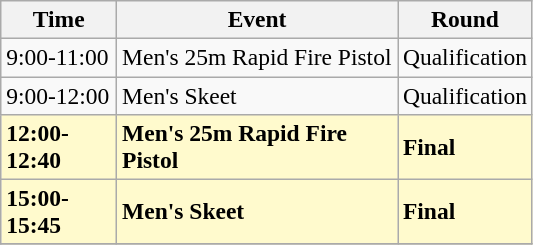<table class=wikitable style="font-size:98%;">
<tr>
<th width=70px>Time</th>
<th width=180px>Event</th>
<th width=70px>Round</th>
</tr>
<tr>
<td>9:00-11:00</td>
<td>Men's 25m Rapid Fire Pistol</td>
<td>Qualification</td>
</tr>
<tr>
<td>9:00-12:00</td>
<td>Men's Skeet</td>
<td>Qualification</td>
</tr>
<tr bgcolor=lemonchiffon>
<td><strong>12:00-12:40</strong></td>
<td><strong>Men's 25m Rapid Fire Pistol</strong></td>
<td><strong>Final</strong></td>
</tr>
<tr bgcolor=lemonchiffon>
<td><strong>15:00-15:45</strong></td>
<td><strong>Men's Skeet</strong></td>
<td><strong>Final</strong></td>
</tr>
<tr>
</tr>
</table>
